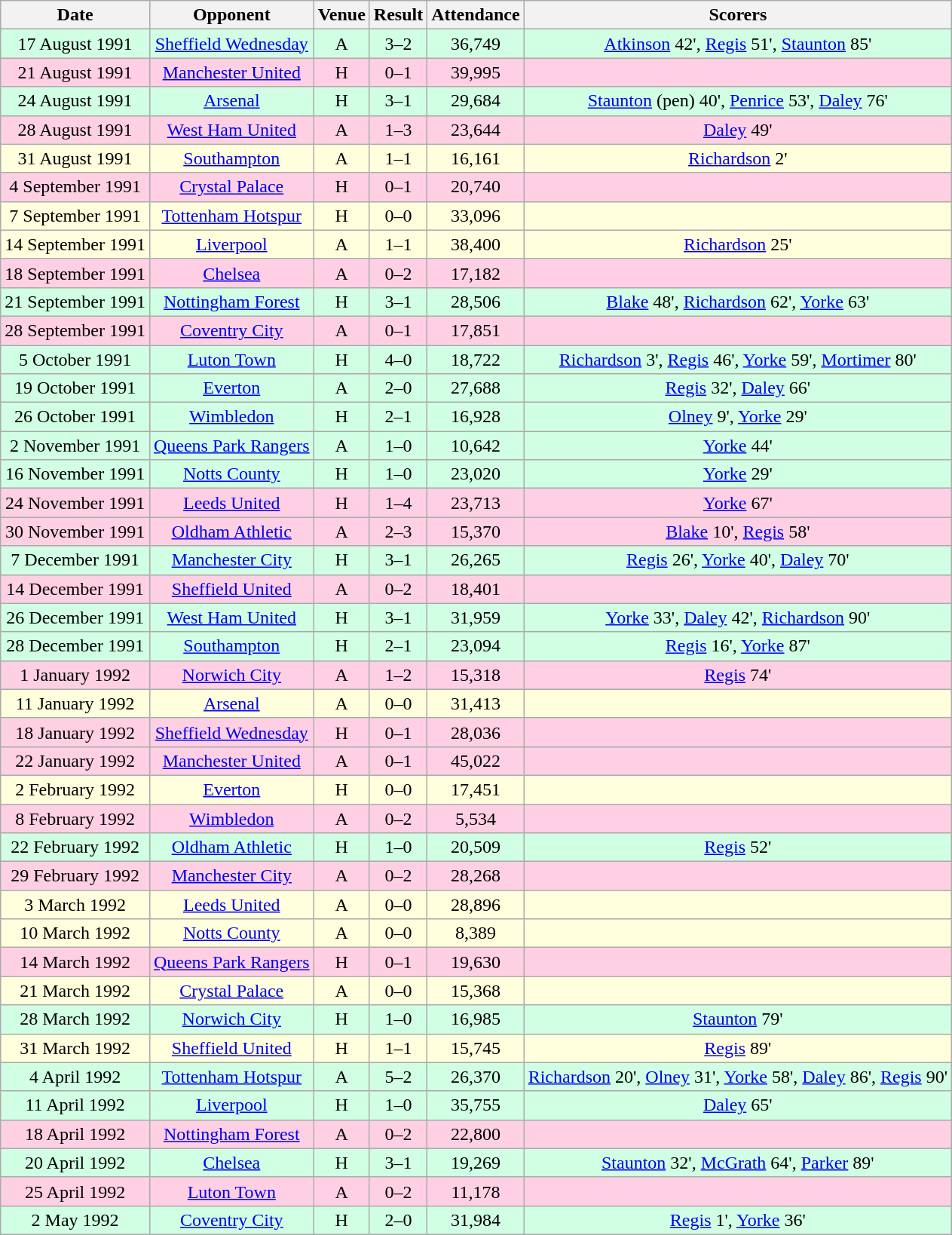<table class="wikitable sortable" style="font-size:100%; text-align:center">
<tr>
<th>Date</th>
<th>Opponent</th>
<th>Venue</th>
<th>Result</th>
<th>Attendance</th>
<th>Scorers</th>
</tr>
<tr style="background-color: #d0ffe3;">
<td>17 August 1991</td>
<td><a href='#'>Sheffield Wednesday</a></td>
<td>A</td>
<td>3–2</td>
<td>36,749</td>
<td><a href='#'>Atkinson</a> 42', <a href='#'>Regis</a> 51', <a href='#'>Staunton</a> 85'</td>
</tr>
<tr style="background-color: #ffd0e3;">
<td>21 August 1991</td>
<td><a href='#'>Manchester United</a></td>
<td>H</td>
<td>0–1</td>
<td>39,995</td>
<td></td>
</tr>
<tr style="background-color: #d0ffe3;">
<td>24 August 1991</td>
<td><a href='#'>Arsenal</a></td>
<td>H</td>
<td>3–1</td>
<td>29,684</td>
<td><a href='#'>Staunton</a> (pen) 40', <a href='#'>Penrice</a> 53', <a href='#'>Daley</a> 76'</td>
</tr>
<tr style="background-color: #ffd0e3;">
<td>28 August 1991</td>
<td><a href='#'>West Ham United</a></td>
<td>A</td>
<td>1–3</td>
<td>23,644</td>
<td><a href='#'>Daley</a> 49'</td>
</tr>
<tr style="background-color: #ffffdd;">
<td>31 August 1991</td>
<td><a href='#'>Southampton</a></td>
<td>A</td>
<td>1–1</td>
<td>16,161</td>
<td><a href='#'>Richardson</a> 2'</td>
</tr>
<tr style="background-color: #ffd0e3;">
<td>4 September 1991</td>
<td><a href='#'>Crystal Palace</a></td>
<td>H</td>
<td>0–1</td>
<td>20,740</td>
<td></td>
</tr>
<tr style="background-color: #ffffdd;">
<td>7 September 1991</td>
<td><a href='#'>Tottenham Hotspur</a></td>
<td>H</td>
<td>0–0</td>
<td>33,096</td>
<td></td>
</tr>
<tr style="background-color: #ffffdd;">
<td>14 September 1991</td>
<td><a href='#'>Liverpool</a></td>
<td>A</td>
<td>1–1</td>
<td>38,400</td>
<td><a href='#'>Richardson</a> 25'</td>
</tr>
<tr style="background-color: #ffd0e3;">
<td>18 September 1991</td>
<td><a href='#'>Chelsea</a></td>
<td>A</td>
<td>0–2</td>
<td>17,182</td>
<td></td>
</tr>
<tr style="background-color: #d0ffe3;">
<td>21 September 1991</td>
<td><a href='#'>Nottingham Forest</a></td>
<td>H</td>
<td>3–1</td>
<td>28,506</td>
<td><a href='#'>Blake</a> 48', <a href='#'>Richardson</a> 62', <a href='#'>Yorke</a> 63'</td>
</tr>
<tr style="background-color: #ffd0e3;">
<td>28 September 1991</td>
<td><a href='#'>Coventry City</a></td>
<td>A</td>
<td>0–1</td>
<td>17,851</td>
<td></td>
</tr>
<tr style="background-color: #d0ffe3;">
<td>5 October 1991</td>
<td><a href='#'>Luton Town</a></td>
<td>H</td>
<td>4–0</td>
<td>18,722</td>
<td><a href='#'>Richardson</a> 3', <a href='#'>Regis</a> 46', <a href='#'>Yorke</a> 59', <a href='#'>Mortimer</a> 80'</td>
</tr>
<tr style="background-color: #d0ffe3;">
<td>19 October 1991</td>
<td><a href='#'>Everton</a></td>
<td>A</td>
<td>2–0</td>
<td>27,688</td>
<td><a href='#'>Regis</a> 32', <a href='#'>Daley</a> 66'</td>
</tr>
<tr style="background-color: #d0ffe3;">
<td>26 October 1991</td>
<td><a href='#'>Wimbledon</a></td>
<td>H</td>
<td>2–1</td>
<td>16,928</td>
<td><a href='#'>Olney</a> 9', <a href='#'>Yorke</a> 29'</td>
</tr>
<tr style="background-color: #d0ffe3;">
<td>2 November 1991</td>
<td><a href='#'>Queens Park Rangers</a></td>
<td>A</td>
<td>1–0</td>
<td>10,642</td>
<td><a href='#'>Yorke</a> 44'</td>
</tr>
<tr style="background-color: #d0ffe3;">
<td>16 November 1991</td>
<td><a href='#'>Notts County</a></td>
<td>H</td>
<td>1–0</td>
<td>23,020</td>
<td><a href='#'>Yorke</a> 29'</td>
</tr>
<tr style="background-color: #ffd0e3;">
<td>24 November 1991</td>
<td><a href='#'>Leeds United</a></td>
<td>H</td>
<td>1–4</td>
<td>23,713</td>
<td><a href='#'>Yorke</a> 67'</td>
</tr>
<tr style="background-color: #ffd0e3;">
<td>30 November 1991</td>
<td><a href='#'>Oldham Athletic</a></td>
<td>A</td>
<td>2–3</td>
<td>15,370</td>
<td><a href='#'>Blake</a> 10', <a href='#'>Regis</a> 58'</td>
</tr>
<tr style="background-color: #d0ffe3;">
<td>7 December 1991</td>
<td><a href='#'>Manchester City</a></td>
<td>H</td>
<td>3–1</td>
<td>26,265</td>
<td><a href='#'>Regis</a> 26', <a href='#'>Yorke</a> 40', <a href='#'>Daley</a> 70'</td>
</tr>
<tr style="background-color: #ffd0e3;">
<td>14 December 1991</td>
<td><a href='#'>Sheffield United</a></td>
<td>A</td>
<td>0–2</td>
<td>18,401</td>
<td></td>
</tr>
<tr style="background-color: #d0ffe3;">
<td>26 December 1991</td>
<td><a href='#'>West Ham United</a></td>
<td>H</td>
<td>3–1</td>
<td>31,959</td>
<td><a href='#'>Yorke</a> 33', <a href='#'>Daley</a> 42', <a href='#'>Richardson</a> 90'</td>
</tr>
<tr style="background-color: #d0ffe3;">
<td>28 December 1991</td>
<td><a href='#'>Southampton</a></td>
<td>H</td>
<td>2–1</td>
<td>23,094</td>
<td><a href='#'>Regis</a> 16', <a href='#'>Yorke</a> 87'</td>
</tr>
<tr style="background-color: #ffd0e3;">
<td>1 January 1992</td>
<td><a href='#'>Norwich City</a></td>
<td>A</td>
<td>1–2</td>
<td>15,318</td>
<td><a href='#'>Regis</a> 74'</td>
</tr>
<tr style="background-color: #ffffdd;">
<td>11 January 1992</td>
<td><a href='#'>Arsenal</a></td>
<td>A</td>
<td>0–0</td>
<td>31,413</td>
<td></td>
</tr>
<tr style="background-color: #ffd0e3;">
<td>18 January 1992</td>
<td><a href='#'>Sheffield Wednesday</a></td>
<td>H</td>
<td>0–1</td>
<td>28,036</td>
<td></td>
</tr>
<tr style="background-color: #ffd0e3;">
<td>22 January 1992</td>
<td><a href='#'>Manchester United</a></td>
<td>A</td>
<td>0–1</td>
<td>45,022</td>
<td></td>
</tr>
<tr style="background-color: #ffffdd;">
<td>2 February 1992</td>
<td><a href='#'>Everton</a></td>
<td>H</td>
<td>0–0</td>
<td>17,451</td>
<td></td>
</tr>
<tr style="background-color: #ffd0e3;">
<td>8 February 1992</td>
<td><a href='#'>Wimbledon</a></td>
<td>A</td>
<td>0–2</td>
<td>5,534</td>
<td></td>
</tr>
<tr style="background-color: #d0ffe3;">
<td>22 February 1992</td>
<td><a href='#'>Oldham Athletic</a></td>
<td>H</td>
<td>1–0</td>
<td>20,509</td>
<td><a href='#'>Regis</a> 52'</td>
</tr>
<tr style="background-color: #ffd0e3;">
<td>29 February 1992</td>
<td><a href='#'>Manchester City</a></td>
<td>A</td>
<td>0–2</td>
<td>28,268</td>
<td></td>
</tr>
<tr style="background-color: #ffffdd;">
<td>3 March 1992</td>
<td><a href='#'>Leeds United</a></td>
<td>A</td>
<td>0–0</td>
<td>28,896</td>
<td></td>
</tr>
<tr style="background-color: #ffffdd;">
<td>10 March 1992</td>
<td><a href='#'>Notts County</a></td>
<td>A</td>
<td>0–0</td>
<td>8,389</td>
<td></td>
</tr>
<tr style="background-color: #ffd0e3;">
<td>14 March 1992</td>
<td><a href='#'>Queens Park Rangers</a></td>
<td>H</td>
<td>0–1</td>
<td>19,630</td>
<td></td>
</tr>
<tr style="background-color: #ffffdd;">
<td>21 March 1992</td>
<td><a href='#'>Crystal Palace</a></td>
<td>A</td>
<td>0–0</td>
<td>15,368</td>
<td></td>
</tr>
<tr style="background-color: #d0ffe3;">
<td>28 March 1992</td>
<td><a href='#'>Norwich City</a></td>
<td>H</td>
<td>1–0</td>
<td>16,985</td>
<td><a href='#'>Staunton</a> 79'</td>
</tr>
<tr style="background-color: #ffffdd;">
<td>31 March 1992</td>
<td><a href='#'>Sheffield United</a></td>
<td>H</td>
<td>1–1</td>
<td>15,745</td>
<td><a href='#'>Regis</a> 89'</td>
</tr>
<tr style="background-color: #d0ffe3;">
<td>4 April 1992</td>
<td><a href='#'>Tottenham Hotspur</a></td>
<td>A</td>
<td>5–2</td>
<td>26,370</td>
<td><a href='#'>Richardson</a> 20', <a href='#'>Olney</a> 31', <a href='#'>Yorke</a> 58', <a href='#'>Daley</a> 86', <a href='#'>Regis</a> 90'</td>
</tr>
<tr style="background-color: #d0ffe3;">
<td>11 April 1992</td>
<td><a href='#'>Liverpool</a></td>
<td>H</td>
<td>1–0</td>
<td>35,755</td>
<td><a href='#'>Daley</a> 65'</td>
</tr>
<tr style="background-color: #ffd0e3;">
<td>18 April 1992</td>
<td><a href='#'>Nottingham Forest</a></td>
<td>A</td>
<td>0–2</td>
<td>22,800</td>
<td></td>
</tr>
<tr style="background-color: #d0ffe3;">
<td>20 April 1992</td>
<td><a href='#'>Chelsea</a></td>
<td>H</td>
<td>3–1</td>
<td>19,269</td>
<td><a href='#'>Staunton</a> 32', <a href='#'>McGrath</a> 64', <a href='#'>Parker</a> 89'</td>
</tr>
<tr style="background-color: #ffd0e3;">
<td>25 April 1992</td>
<td><a href='#'>Luton Town</a></td>
<td>A</td>
<td>0–2</td>
<td>11,178</td>
<td></td>
</tr>
<tr style="background-color: #d0ffe3;">
<td>2 May 1992</td>
<td><a href='#'>Coventry City</a></td>
<td>H</td>
<td>2–0</td>
<td>31,984</td>
<td><a href='#'>Regis</a> 1', <a href='#'>Yorke</a> 36'</td>
</tr>
</table>
